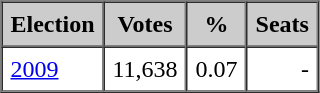<table border="1" cellspacing="0" cellpadding="5">
<tr ---- bgcolor="#cccccc">
<th>Election</th>
<th>Votes</th>
<th>%</th>
<th>Seats</th>
</tr>
<tr>
<td><a href='#'>2009</a></td>
<td align="right">11,638</td>
<td align="right">0.07</td>
<td align="right">-</td>
</tr>
</table>
